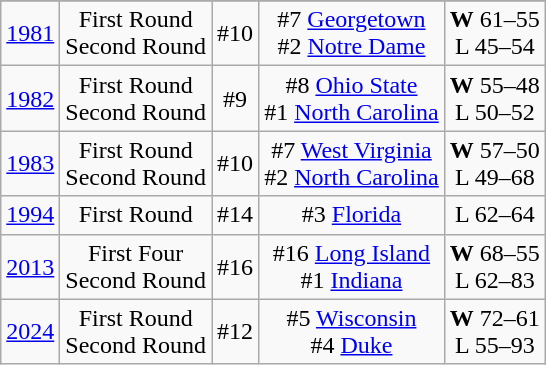<table class="wikitable">
<tr>
</tr>
<tr align="center">
<td><a href='#'>1981</a></td>
<td>First Round<br>Second Round</td>
<td>#10</td>
<td>#7 <a href='#'>Georgetown</a><br>#2 <a href='#'>Notre Dame</a></td>
<td><strong>W</strong> 61–55<br>L 45–54</td>
</tr>
<tr align="center">
<td><a href='#'>1982</a></td>
<td>First Round<br>Second Round</td>
<td>#9</td>
<td>#8 <a href='#'>Ohio State</a><br>#1 <a href='#'>North Carolina</a></td>
<td><strong>W</strong> 55–48<br>L 50–52</td>
</tr>
<tr align="center">
<td><a href='#'>1983</a></td>
<td>First Round<br>Second Round</td>
<td>#10</td>
<td>#7 <a href='#'>West Virginia</a><br>#2 <a href='#'>North Carolina</a></td>
<td><strong>W</strong> 57–50<br>L 49–68</td>
</tr>
<tr align="center">
<td><a href='#'>1994</a></td>
<td>First Round</td>
<td>#14</td>
<td>#3 <a href='#'>Florida</a></td>
<td>L 62–64</td>
</tr>
<tr align="center">
<td><a href='#'>2013</a></td>
<td>First Four<br>Second Round</td>
<td>#16</td>
<td>#16 <a href='#'>Long Island</a><br>#1 <a href='#'>Indiana</a></td>
<td><strong>W</strong> 68–55<br> L 62–83</td>
</tr>
<tr align="center">
<td><a href='#'>2024</a></td>
<td>First Round<br>Second Round</td>
<td>#12</td>
<td>#5 <a href='#'>Wisconsin</a><br>#4 <a href='#'>Duke</a></td>
<td><strong>W</strong> 72–61<br> L 55–93</td>
</tr>
</table>
